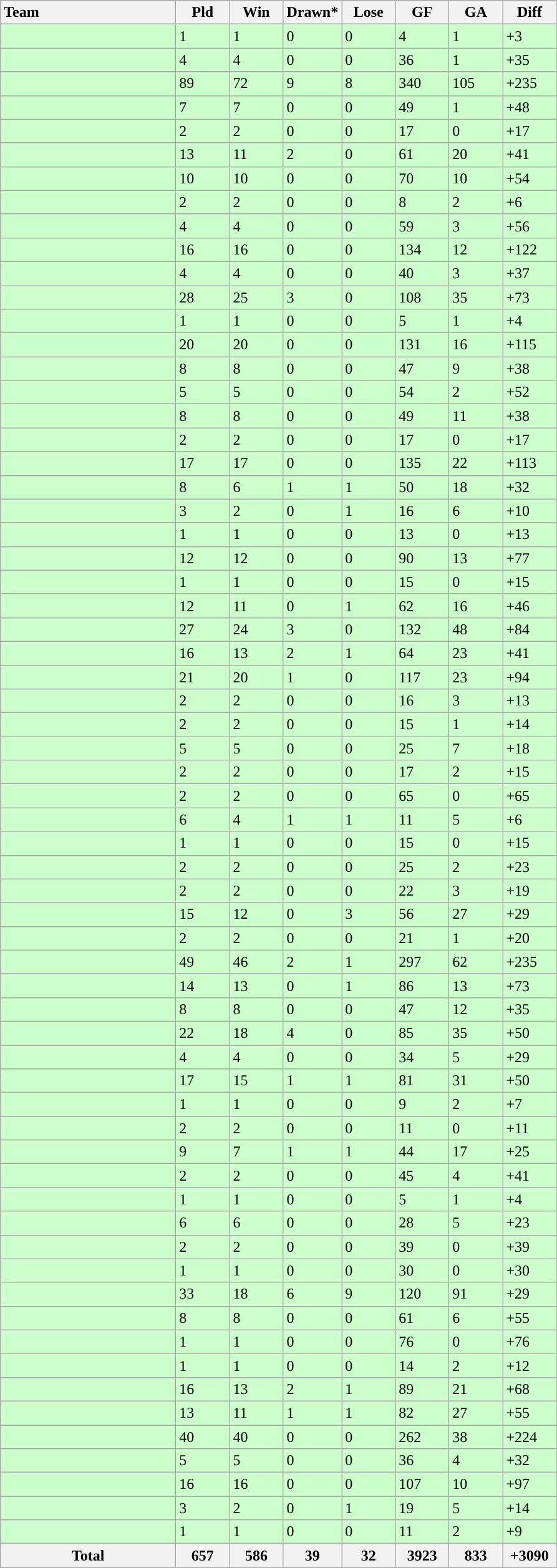<table class="wikitable sortable collapsible ">
<tr>
<th style="width:180px; text-align:left;">Team</th>
<th style="width:50px;">Pld</th>
<th style="width:50px;">Win</th>
<th style="width:50px;">Drawn*</th>
<th style="width:50px;">Lose</th>
<th style="width:50px;">GF</th>
<th style="width:50px;">GA</th>
<th style="width:50px;">Diff</th>
</tr>
<tr bgcolor=#CCFFCC>
<td style="text-align:left;"></td>
<td>1</td>
<td>1</td>
<td>0</td>
<td>0</td>
<td>4</td>
<td>1</td>
<td>+3</td>
</tr>
<tr bgcolor=#CCFFCC>
<td style="text-align:left;"></td>
<td>4</td>
<td>4</td>
<td>0</td>
<td>0</td>
<td>36</td>
<td>1</td>
<td>+35</td>
</tr>
<tr bgcolor=#CCFFCC>
<td style="text-align:left;"></td>
<td>89</td>
<td>72</td>
<td>9</td>
<td>8</td>
<td>340</td>
<td>105</td>
<td>+235</td>
</tr>
<tr bgcolor=#CCFFCC>
<td style="text-align:left;"></td>
<td>7</td>
<td>7</td>
<td>0</td>
<td>0</td>
<td>49</td>
<td>1</td>
<td>+48</td>
</tr>
<tr bgcolor=#CCFFCC>
<td style="text-align:left;"></td>
<td>2</td>
<td>2</td>
<td>0</td>
<td>0</td>
<td>17</td>
<td>0</td>
<td>+17</td>
</tr>
<tr bgcolor=#CCFFCC>
<td style="text-align:left;"></td>
<td>13</td>
<td>11</td>
<td>2</td>
<td>0</td>
<td>61</td>
<td>20</td>
<td>+41</td>
</tr>
<tr bgcolor=#CCFFCC>
<td style="text-align:left;"></td>
<td>10</td>
<td>10</td>
<td>0</td>
<td>0</td>
<td>70</td>
<td>10</td>
<td>+54</td>
</tr>
<tr bgcolor=#CCFFCC>
<td style="text-align:left;"></td>
<td>2</td>
<td>2</td>
<td>0</td>
<td>0</td>
<td>8</td>
<td>2</td>
<td>+6</td>
</tr>
<tr bgcolor=#CCFFCC>
<td style="text-align:left;"></td>
<td>4</td>
<td>4</td>
<td>0</td>
<td>0</td>
<td>59</td>
<td>3</td>
<td>+56</td>
</tr>
<tr bgcolor=#CCFFCC>
<td style="text-align:left;"></td>
<td>16</td>
<td>16</td>
<td>0</td>
<td>0</td>
<td>134</td>
<td>12</td>
<td>+122</td>
</tr>
<tr bgcolor=#CCFFCC>
<td style="text-align:left;"></td>
<td>4</td>
<td>4</td>
<td>0</td>
<td>0</td>
<td>40</td>
<td>3</td>
<td>+37</td>
</tr>
<tr bgcolor=#CCFFCC>
<td style="text-align:left;"></td>
<td>28</td>
<td>25</td>
<td>3</td>
<td>0</td>
<td>108</td>
<td>35</td>
<td>+73</td>
</tr>
<tr bgcolor=#CCFFCC>
<td style="text-align:left;"></td>
<td>1</td>
<td>1</td>
<td>0</td>
<td>0</td>
<td>5</td>
<td>1</td>
<td>+4</td>
</tr>
<tr bgcolor=#CCFFCC>
<td style="text-align:left;"></td>
<td>20</td>
<td>20</td>
<td>0</td>
<td>0</td>
<td>131</td>
<td>16</td>
<td>+115</td>
</tr>
<tr bgcolor=#CCFFCC>
<td style="text-align:left;"></td>
<td>8</td>
<td>8</td>
<td>0</td>
<td>0</td>
<td>47</td>
<td>9</td>
<td>+38</td>
</tr>
<tr bgcolor=#CCFFCC>
<td style="text-align:left;"></td>
<td>5</td>
<td>5</td>
<td>0</td>
<td>0</td>
<td>54</td>
<td>2</td>
<td>+52</td>
</tr>
<tr bgcolor=#CCFFCC>
<td style="text-align:left;"></td>
<td>8</td>
<td>8</td>
<td>0</td>
<td>0</td>
<td>49</td>
<td>11</td>
<td>+38</td>
</tr>
<tr bgcolor=#CCFFCC>
<td style="text-align:left;"></td>
<td>2</td>
<td>2</td>
<td>0</td>
<td>0</td>
<td>17</td>
<td>0</td>
<td>+17</td>
</tr>
<tr bgcolor=#CCFFCC>
<td style="text-align:left;"></td>
<td>17</td>
<td>17</td>
<td>0</td>
<td>0</td>
<td>135</td>
<td>22</td>
<td>+113</td>
</tr>
<tr bgcolor=#CCFFCC>
<td style="text-align:left;"></td>
<td>8</td>
<td>6</td>
<td>1</td>
<td>1</td>
<td>50</td>
<td>18</td>
<td>+32</td>
</tr>
<tr bgcolor=#CCFFCC>
<td style="text-align:left;"></td>
<td>3</td>
<td>2</td>
<td>0</td>
<td>1</td>
<td>16</td>
<td>6</td>
<td>+10</td>
</tr>
<tr bgcolor=#CCFFCC>
<td style="text-align:left;"></td>
<td>1</td>
<td>1</td>
<td>0</td>
<td>0</td>
<td>13</td>
<td>0</td>
<td>+13</td>
</tr>
<tr bgcolor=#CCFFCC>
<td style="text-align:left;"></td>
<td>12</td>
<td>12</td>
<td>0</td>
<td>0</td>
<td>90</td>
<td>13</td>
<td>+77</td>
</tr>
<tr bgcolor=#CCFFCC>
<td style="text-align:left;"></td>
<td>1</td>
<td>1</td>
<td>0</td>
<td>0</td>
<td>15</td>
<td>0</td>
<td>+15</td>
</tr>
<tr bgcolor=#CCFFCC>
<td style="text-align:left;"></td>
<td>12</td>
<td>11</td>
<td>0</td>
<td>1</td>
<td>62</td>
<td>16</td>
<td>+46</td>
</tr>
<tr bgcolor=#CCFFCC>
<td style="text-align:left;"></td>
<td>27</td>
<td>24</td>
<td>3</td>
<td>0</td>
<td>132</td>
<td>48</td>
<td>+84</td>
</tr>
<tr bgcolor=#CCFFCC>
<td style="text-align:left;"></td>
<td>16</td>
<td>13</td>
<td>2</td>
<td>1</td>
<td>64</td>
<td>23</td>
<td>+41</td>
</tr>
<tr bgcolor=#CCFFCC>
<td style="text-align:left;"></td>
<td>21</td>
<td>20</td>
<td>1</td>
<td>0</td>
<td>117</td>
<td>23</td>
<td>+94</td>
</tr>
<tr bgcolor=#CCFFCC>
<td style="text-align:left;"></td>
<td>2</td>
<td>2</td>
<td>0</td>
<td>0</td>
<td>16</td>
<td>3</td>
<td>+13</td>
</tr>
<tr bgcolor=#CCFFCC>
<td style="text-align:left;"></td>
<td>2</td>
<td>2</td>
<td>0</td>
<td>0</td>
<td>15</td>
<td>1</td>
<td>+14</td>
</tr>
<tr bgcolor=#CCFFCC>
<td style="text-align:left;"></td>
<td>5</td>
<td>5</td>
<td>0</td>
<td>0</td>
<td>25</td>
<td>7</td>
<td>+18</td>
</tr>
<tr bgcolor=#CCFFCC>
<td style="text-align:left;"></td>
<td>2</td>
<td>2</td>
<td>0</td>
<td>0</td>
<td>17</td>
<td>2</td>
<td>+15</td>
</tr>
<tr bgcolor=#CCFFCC>
<td style="text-align:left;"></td>
<td>2</td>
<td>2</td>
<td>0</td>
<td>0</td>
<td>65</td>
<td>0</td>
<td>+65</td>
</tr>
<tr bgcolor=#CCFFCC>
<td style="text-align:left;"></td>
<td>6</td>
<td>4</td>
<td>1</td>
<td>1</td>
<td>11</td>
<td>5</td>
<td>+6</td>
</tr>
<tr bgcolor=#CCFFCC>
<td style="text-align:left;"></td>
<td>1</td>
<td>1</td>
<td>0</td>
<td>0</td>
<td>15</td>
<td>0</td>
<td>+15</td>
</tr>
<tr bgcolor=#CCFFCC>
<td style="text-align:left;"></td>
<td>2</td>
<td>2</td>
<td>0</td>
<td>0</td>
<td>25</td>
<td>2</td>
<td>+23</td>
</tr>
<tr bgcolor=#CCFFCC>
<td style="text-align:left;"></td>
<td>2</td>
<td>2</td>
<td>0</td>
<td>0</td>
<td>22</td>
<td>3</td>
<td>+19</td>
</tr>
<tr bgcolor=#CCFFCC>
<td style="text-align:left;"></td>
<td>15</td>
<td>12</td>
<td>0</td>
<td>3</td>
<td>56</td>
<td>27</td>
<td>+29</td>
</tr>
<tr bgcolor=#CCFFCC>
<td style="text-align:left;"></td>
<td>2</td>
<td>2</td>
<td>0</td>
<td>0</td>
<td>21</td>
<td>1</td>
<td>+20</td>
</tr>
<tr bgcolor=#CCFFCC>
<td style="text-align:left;"></td>
<td>49</td>
<td>46</td>
<td>2</td>
<td>1</td>
<td>297</td>
<td>62</td>
<td>+235</td>
</tr>
<tr bgcolor=#CCFFCC>
<td style="text-align:left;"></td>
<td>14</td>
<td>13</td>
<td>0</td>
<td>1</td>
<td>86</td>
<td>13</td>
<td>+73</td>
</tr>
<tr bgcolor=#CCFFCC>
<td style="text-align:left;"></td>
<td>8</td>
<td>8</td>
<td>0</td>
<td>0</td>
<td>47</td>
<td>12</td>
<td>+35</td>
</tr>
<tr bgcolor=#CCFFCC>
<td style="text-align:left;"></td>
<td>22</td>
<td>18</td>
<td>4</td>
<td>0</td>
<td>85</td>
<td>35</td>
<td>+50</td>
</tr>
<tr bgcolor=#CCFFCC>
<td style="text-align:left;"></td>
<td>4</td>
<td>4</td>
<td>0</td>
<td>0</td>
<td>34</td>
<td>5</td>
<td>+29</td>
</tr>
<tr bgcolor=#CCFFCC>
<td style="text-align:left;"></td>
<td>17</td>
<td>15</td>
<td>1</td>
<td>1</td>
<td>81</td>
<td>31</td>
<td>+50</td>
</tr>
<tr bgcolor=#CCFFCC>
<td style="text-align:left;"></td>
<td>1</td>
<td>1</td>
<td>0</td>
<td>0</td>
<td>9</td>
<td>2</td>
<td>+7</td>
</tr>
<tr bgcolor=#CCFFCC>
<td style="text-align:left;"></td>
<td>2</td>
<td>2</td>
<td>0</td>
<td>0</td>
<td>11</td>
<td>0</td>
<td>+11</td>
</tr>
<tr bgcolor=#CCFFCC>
<td style="text-align:left;"></td>
<td>9</td>
<td>7</td>
<td>1</td>
<td>1</td>
<td>44</td>
<td>17</td>
<td>+25</td>
</tr>
<tr bgcolor=#CCFFCC>
<td style="text-align:left;"></td>
<td>2</td>
<td>2</td>
<td>0</td>
<td>0</td>
<td>45</td>
<td>4</td>
<td>+41</td>
</tr>
<tr bgcolor=#CCFFCC>
<td style="text-align:left;"></td>
<td>1</td>
<td>1</td>
<td>0</td>
<td>0</td>
<td>5</td>
<td>1</td>
<td>+4</td>
</tr>
<tr bgcolor=#CCFFCC>
<td style="text-align:left;"></td>
<td>6</td>
<td>6</td>
<td>0</td>
<td>0</td>
<td>28</td>
<td>5</td>
<td>+23</td>
</tr>
<tr bgcolor=#CCFFCC>
<td style="text-align:left;"></td>
<td>2</td>
<td>2</td>
<td>0</td>
<td>0</td>
<td>39</td>
<td>0</td>
<td>+39</td>
</tr>
<tr bgcolor=#CCFFCC>
<td style="text-align:left;"></td>
<td>1</td>
<td>1</td>
<td>0</td>
<td>0</td>
<td>30</td>
<td>0</td>
<td>+30</td>
</tr>
<tr bgcolor=#CCFFCC>
<td style="text-align:left;"></td>
<td>33</td>
<td>18</td>
<td>6</td>
<td>9</td>
<td>120</td>
<td>91</td>
<td>+29</td>
</tr>
<tr bgcolor=#CCFFCC>
<td style="text-align:left;"></td>
<td>8</td>
<td>8</td>
<td>0</td>
<td>0</td>
<td>61</td>
<td>6</td>
<td>+55</td>
</tr>
<tr bgcolor=#CCFFCC>
<td style="text-align:left;"></td>
<td>1</td>
<td>1</td>
<td>0</td>
<td>0</td>
<td>76</td>
<td>0</td>
<td>+76</td>
</tr>
<tr bgcolor=#CCFFCC>
<td style="text-align:left;"></td>
<td>1</td>
<td>1</td>
<td>0</td>
<td>0</td>
<td>14</td>
<td>2</td>
<td>+12</td>
</tr>
<tr bgcolor=#CCFFCC>
<td style="text-align:left;"></td>
<td>16</td>
<td>13</td>
<td>2</td>
<td>1</td>
<td>89</td>
<td>21</td>
<td>+68</td>
</tr>
<tr bgcolor=#CCFFCC>
<td style="text-align:left;"></td>
<td>13</td>
<td>11</td>
<td>1</td>
<td>1</td>
<td>82</td>
<td>27</td>
<td>+55</td>
</tr>
<tr bgcolor=#CCFFCC>
<td style="text-align:left;"></td>
<td>40</td>
<td>40</td>
<td>0</td>
<td>0</td>
<td>262</td>
<td>38</td>
<td>+224</td>
</tr>
<tr bgcolor=#CCFFCC>
<td style="text-align:left;"></td>
<td>5</td>
<td>5</td>
<td>0</td>
<td>0</td>
<td>36</td>
<td>4</td>
<td>+32</td>
</tr>
<tr bgcolor=#CCFFCC>
<td style="text-align:left;"></td>
<td>16</td>
<td>16</td>
<td>0</td>
<td>0</td>
<td>107</td>
<td>10</td>
<td>+97</td>
</tr>
<tr bgcolor=#CCFFCC>
<td style="text-align:left;"></td>
<td>3</td>
<td>2</td>
<td>0</td>
<td>1</td>
<td>19</td>
<td>5</td>
<td>+14</td>
</tr>
<tr bgcolor=#CCFFCC>
<td style="text-align:left;"></td>
<td>1</td>
<td>1</td>
<td>0</td>
<td>0</td>
<td>11</td>
<td>2</td>
<td>+9</td>
</tr>
<tr class="sortbottom">
<th>Total</th>
<th>657</th>
<th>586</th>
<th>39</th>
<th>32</th>
<th>3923</th>
<th>833</th>
<th>+3090</th>
</tr>
</table>
